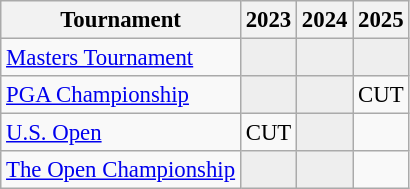<table class="wikitable" style="font-size:95%;text-align:center;">
<tr>
<th>Tournament</th>
<th>2023</th>
<th>2024</th>
<th>2025</th>
</tr>
<tr>
<td align=left><a href='#'>Masters Tournament</a></td>
<td style="background:#eeeeee;"></td>
<td style="background:#eeeeee;"></td>
<td style="background:#eeeeee;"></td>
</tr>
<tr>
<td align=left><a href='#'>PGA Championship</a></td>
<td style="background:#eeeeee;"></td>
<td style="background:#eeeeee;"></td>
<td>CUT</td>
</tr>
<tr>
<td align=left><a href='#'>U.S. Open</a></td>
<td>CUT</td>
<td style="background:#eeeeee;"></td>
<td></td>
</tr>
<tr>
<td align=left><a href='#'>The Open Championship</a></td>
<td style="background:#eeeeee;"></td>
<td style="background:#eeeeee;"></td>
<td></td>
</tr>
</table>
